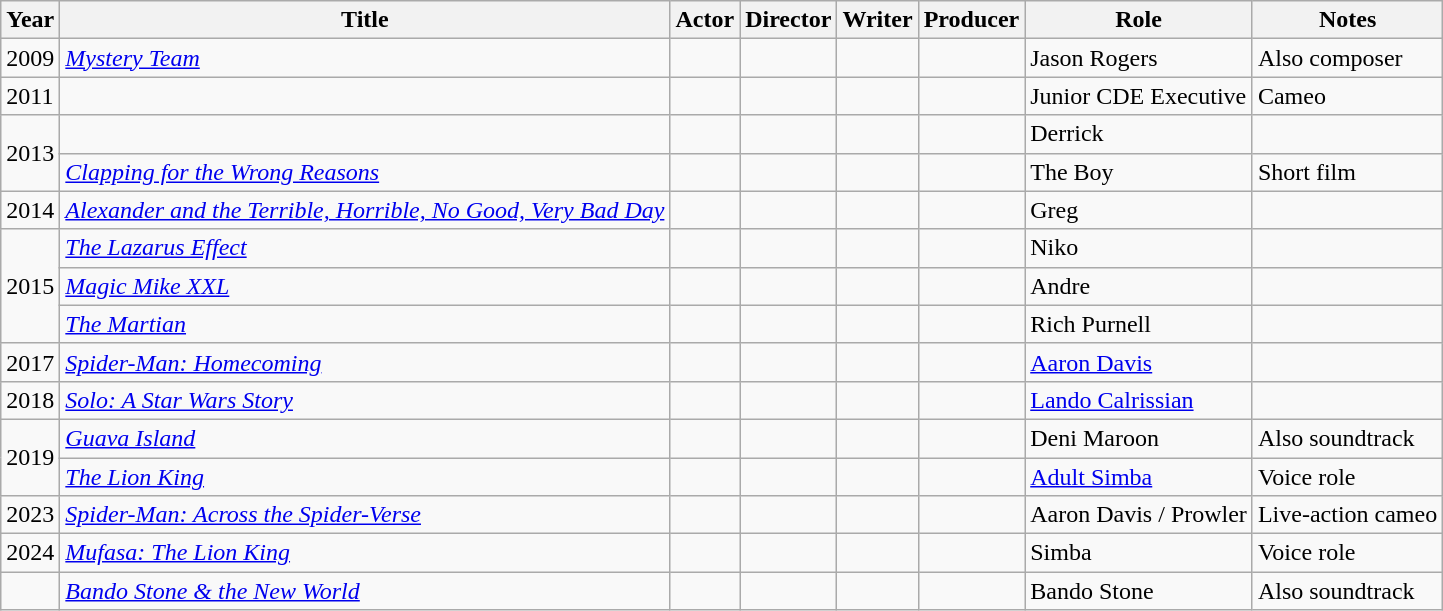<table class="wikitable sortable plainrowheaders">
<tr>
<th>Year</th>
<th>Title</th>
<th>Actor</th>
<th>Director</th>
<th>Writer</th>
<th>Producer</th>
<th>Role</th>
<th>Notes</th>
</tr>
<tr>
<td>2009</td>
<td><em><a href='#'>Mystery Team</a></em></td>
<td></td>
<td></td>
<td></td>
<td></td>
<td>Jason Rogers</td>
<td>Also composer</td>
</tr>
<tr>
<td>2011</td>
<td><em></em></td>
<td></td>
<td></td>
<td></td>
<td></td>
<td>Junior CDE Executive</td>
<td>Cameo</td>
</tr>
<tr>
<td rowspan="2">2013</td>
<td><em></em></td>
<td></td>
<td></td>
<td></td>
<td></td>
<td>Derrick</td>
<td></td>
</tr>
<tr>
<td><em><a href='#'>Clapping for the Wrong Reasons</a></em></td>
<td></td>
<td></td>
<td></td>
<td></td>
<td>The Boy</td>
<td>Short film</td>
</tr>
<tr>
<td>2014</td>
<td><em><a href='#'>Alexander and the Terrible, Horrible, No Good, Very Bad Day</a></em></td>
<td></td>
<td></td>
<td></td>
<td></td>
<td>Greg</td>
<td></td>
</tr>
<tr>
<td rowspan="3">2015</td>
<td><em><a href='#'>The Lazarus Effect</a></em></td>
<td></td>
<td></td>
<td></td>
<td></td>
<td>Niko</td>
<td></td>
</tr>
<tr>
<td><em><a href='#'>Magic Mike XXL</a></em></td>
<td></td>
<td></td>
<td></td>
<td></td>
<td>Andre</td>
<td></td>
</tr>
<tr>
<td><em><a href='#'>The Martian</a></em></td>
<td></td>
<td></td>
<td></td>
<td></td>
<td>Rich Purnell</td>
<td></td>
</tr>
<tr>
<td>2017</td>
<td><em><a href='#'>Spider-Man: Homecoming</a></em></td>
<td></td>
<td></td>
<td></td>
<td></td>
<td><a href='#'>Aaron Davis</a></td>
<td></td>
</tr>
<tr>
<td>2018</td>
<td><em><a href='#'>Solo: A Star Wars Story</a></em></td>
<td></td>
<td></td>
<td></td>
<td></td>
<td><a href='#'>Lando Calrissian</a></td>
<td></td>
</tr>
<tr>
<td rowspan="2">2019</td>
<td><em><a href='#'>Guava Island</a></em></td>
<td></td>
<td></td>
<td></td>
<td></td>
<td>Deni Maroon</td>
<td>Also soundtrack</td>
</tr>
<tr>
<td><em><a href='#'>The Lion King</a></em></td>
<td></td>
<td></td>
<td></td>
<td></td>
<td><a href='#'>Adult Simba</a></td>
<td>Voice role</td>
</tr>
<tr>
<td>2023</td>
<td><em><a href='#'>Spider-Man: Across the Spider-Verse</a></em></td>
<td></td>
<td></td>
<td></td>
<td></td>
<td>Aaron Davis / Prowler</td>
<td>Live-action cameo</td>
</tr>
<tr>
<td>2024</td>
<td><em><a href='#'>Mufasa: The Lion King</a></em></td>
<td></td>
<td></td>
<td></td>
<td></td>
<td>Simba</td>
<td>Voice role</td>
</tr>
<tr>
<td></td>
<td><em><a href='#'>Bando Stone & the New World</a></em></td>
<td></td>
<td></td>
<td></td>
<td></td>
<td>Bando Stone</td>
<td>Also soundtrack</td>
</tr>
</table>
